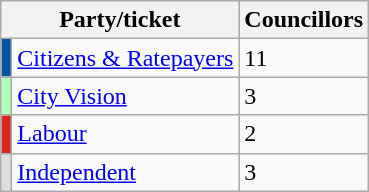<table class="wikitable">
<tr>
<th colspan=2>Party/ticket</th>
<th>Councillors</th>
</tr>
<tr>
<td style="background:#00529F"></td>
<td><a href='#'>Citizens & Ratepayers</a></td>
<td>11</td>
</tr>
<tr>
<td style="background:#B3FFB3"></td>
<td><a href='#'>City Vision</a></td>
<td>3</td>
</tr>
<tr>
<td style="background:#DC241f"></td>
<td><a href='#'>Labour</a></td>
<td>2</td>
</tr>
<tr>
<td style="background:#DDDDDD"></td>
<td><a href='#'>Independent</a></td>
<td>3</td>
</tr>
</table>
